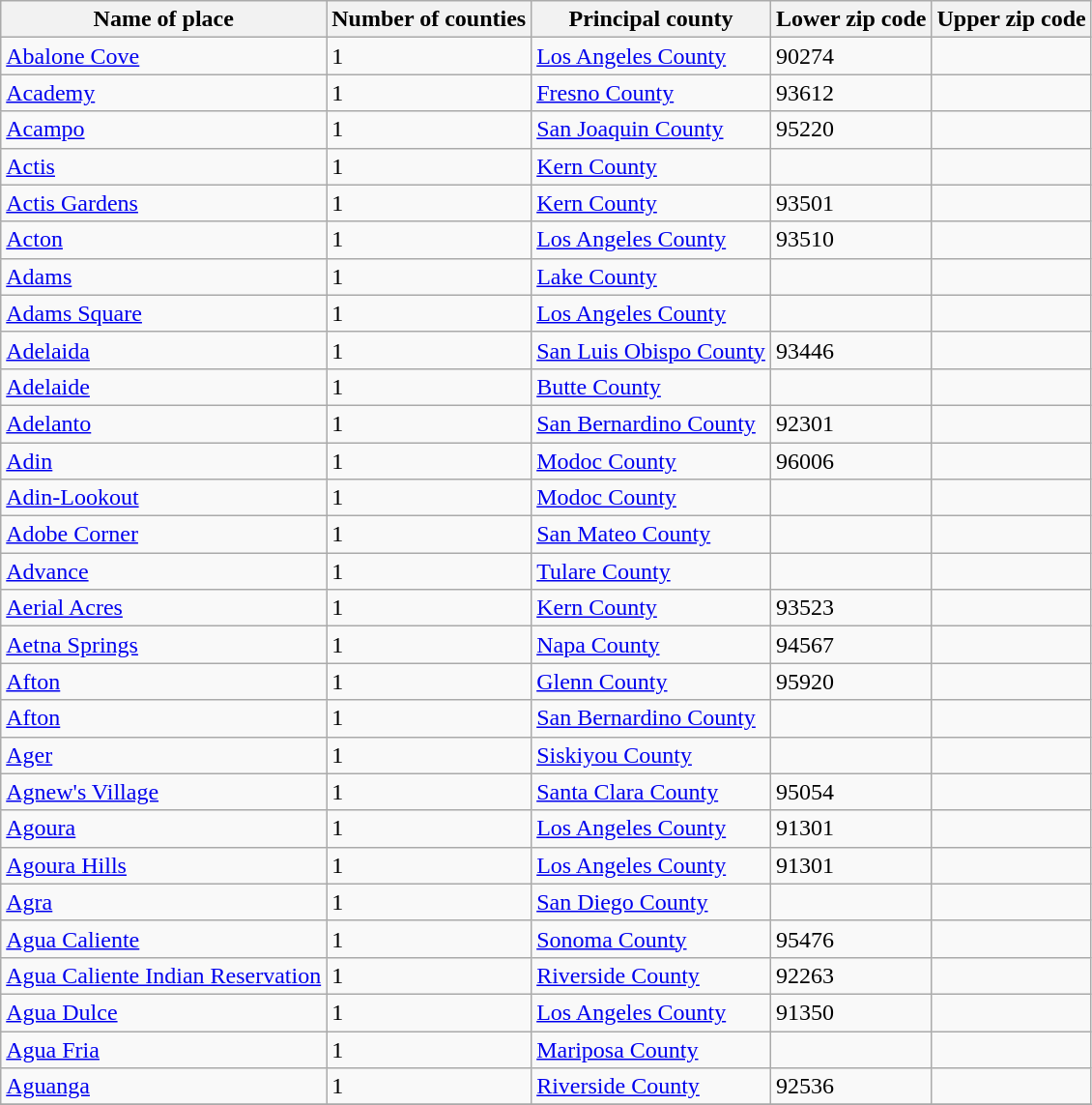<table class="wikitable">
<tr>
<th>Name of place</th>
<th>Number of counties</th>
<th>Principal county</th>
<th>Lower zip code</th>
<th>Upper zip code</th>
</tr>
<tr --->
<td><a href='#'>Abalone Cove</a></td>
<td>1</td>
<td><a href='#'>Los Angeles County</a></td>
<td>90274</td>
<td> </td>
</tr>
<tr --->
<td><a href='#'>Academy</a></td>
<td>1</td>
<td><a href='#'>Fresno County</a></td>
<td>93612</td>
<td> </td>
</tr>
<tr --->
<td><a href='#'>Acampo</a></td>
<td>1</td>
<td><a href='#'>San Joaquin County</a></td>
<td>95220</td>
<td> </td>
</tr>
<tr --->
<td><a href='#'>Actis</a></td>
<td>1</td>
<td><a href='#'>Kern County</a></td>
<td> </td>
<td> </td>
</tr>
<tr --->
<td><a href='#'>Actis Gardens</a></td>
<td>1</td>
<td><a href='#'>Kern County</a></td>
<td>93501</td>
<td> </td>
</tr>
<tr --->
<td><a href='#'>Acton</a></td>
<td>1</td>
<td><a href='#'>Los Angeles County</a></td>
<td>93510</td>
<td> </td>
</tr>
<tr --->
<td><a href='#'>Adams</a></td>
<td>1</td>
<td><a href='#'>Lake County</a></td>
<td> </td>
<td> </td>
</tr>
<tr --->
<td><a href='#'>Adams Square</a></td>
<td>1</td>
<td><a href='#'>Los Angeles County</a></td>
<td> </td>
<td> </td>
</tr>
<tr --->
<td><a href='#'>Adelaida</a></td>
<td>1</td>
<td><a href='#'>San Luis Obispo County</a></td>
<td>93446</td>
<td> </td>
</tr>
<tr --->
<td><a href='#'>Adelaide</a></td>
<td>1</td>
<td><a href='#'>Butte County</a></td>
<td> </td>
<td> </td>
</tr>
<tr --->
<td><a href='#'>Adelanto</a></td>
<td>1</td>
<td><a href='#'>San Bernardino County</a></td>
<td>92301</td>
<td> </td>
</tr>
<tr --->
<td><a href='#'>Adin</a></td>
<td>1</td>
<td><a href='#'>Modoc County</a></td>
<td>96006</td>
<td> </td>
</tr>
<tr --->
<td><a href='#'>Adin-Lookout</a></td>
<td>1</td>
<td><a href='#'>Modoc County</a></td>
<td> </td>
<td> </td>
</tr>
<tr --->
<td><a href='#'>Adobe Corner</a></td>
<td>1</td>
<td><a href='#'>San Mateo County</a></td>
<td> </td>
<td> </td>
</tr>
<tr --->
<td><a href='#'>Advance</a></td>
<td>1</td>
<td><a href='#'>Tulare County</a></td>
<td> </td>
<td> </td>
</tr>
<tr --->
<td><a href='#'>Aerial Acres</a></td>
<td>1</td>
<td><a href='#'>Kern County</a></td>
<td>93523</td>
<td> </td>
</tr>
<tr --->
<td><a href='#'>Aetna Springs</a></td>
<td>1</td>
<td><a href='#'>Napa County</a></td>
<td>94567</td>
<td> </td>
</tr>
<tr --->
<td><a href='#'>Afton</a></td>
<td>1</td>
<td><a href='#'>Glenn County</a></td>
<td>95920</td>
<td> </td>
</tr>
<tr --->
<td><a href='#'>Afton</a></td>
<td>1</td>
<td><a href='#'>San Bernardino County</a></td>
<td> </td>
<td> </td>
</tr>
<tr --->
<td><a href='#'>Ager</a></td>
<td>1</td>
<td><a href='#'>Siskiyou County</a></td>
<td> </td>
<td> </td>
</tr>
<tr --->
<td><a href='#'>Agnew's Village</a></td>
<td>1</td>
<td><a href='#'>Santa Clara County</a></td>
<td>95054</td>
<td> </td>
</tr>
<tr --->
<td><a href='#'>Agoura</a></td>
<td>1</td>
<td><a href='#'>Los Angeles County</a></td>
<td>91301</td>
<td> </td>
</tr>
<tr --->
<td><a href='#'>Agoura Hills</a></td>
<td>1</td>
<td><a href='#'>Los Angeles County</a></td>
<td>91301</td>
<td> </td>
</tr>
<tr --->
<td><a href='#'>Agra</a></td>
<td>1</td>
<td><a href='#'>San Diego County</a></td>
<td> </td>
<td> </td>
</tr>
<tr --->
<td><a href='#'>Agua Caliente</a></td>
<td>1</td>
<td><a href='#'>Sonoma County</a></td>
<td>95476</td>
<td> </td>
</tr>
<tr --->
<td><a href='#'>Agua Caliente Indian Reservation</a></td>
<td>1</td>
<td><a href='#'>Riverside County</a></td>
<td>92263</td>
<td> </td>
</tr>
<tr --->
<td><a href='#'>Agua Dulce</a></td>
<td>1</td>
<td><a href='#'>Los Angeles County</a></td>
<td>91350</td>
<td> </td>
</tr>
<tr --->
<td><a href='#'>Agua Fria</a></td>
<td>1</td>
<td><a href='#'>Mariposa County</a></td>
<td> </td>
<td> </td>
</tr>
<tr --->
<td><a href='#'>Aguanga</a></td>
<td>1</td>
<td><a href='#'>Riverside County</a></td>
<td>92536</td>
<td> </td>
</tr>
<tr --->
</tr>
</table>
